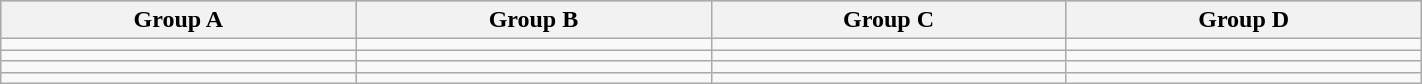<table class="wikitable" width=75%>
<tr bgcolor="lightsteelblue">
<th width=25%>Group A</th>
<th width=25%>Group B</th>
<th width=25%>Group C</th>
<th width=25%>Group D</th>
</tr>
<tr align=left>
<td></td>
<td></td>
<td></td>
<td></td>
</tr>
<tr align=left>
<td></td>
<td></td>
<td></td>
<td></td>
</tr>
<tr align=left>
<td></td>
<td></td>
<td></td>
<td></td>
</tr>
<tr align=left>
<td></td>
<td></td>
<td></td>
<td></td>
</tr>
</table>
